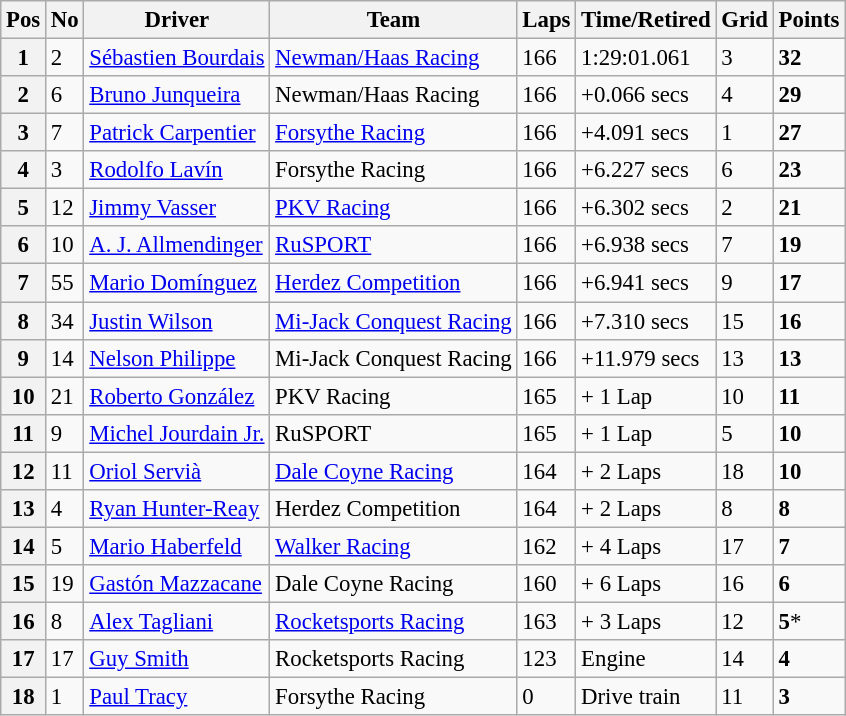<table class="wikitable" style="font-size:95%;">
<tr>
<th>Pos</th>
<th>No</th>
<th>Driver</th>
<th>Team</th>
<th>Laps</th>
<th>Time/Retired</th>
<th>Grid</th>
<th>Points</th>
</tr>
<tr>
<th>1</th>
<td>2</td>
<td> <a href='#'>Sébastien Bourdais</a></td>
<td><a href='#'>Newman/Haas Racing</a></td>
<td>166</td>
<td>1:29:01.061</td>
<td>3</td>
<td><strong>32</strong></td>
</tr>
<tr>
<th>2</th>
<td>6</td>
<td> <a href='#'>Bruno Junqueira</a></td>
<td>Newman/Haas Racing</td>
<td>166</td>
<td>+0.066 secs</td>
<td>4</td>
<td><strong>29</strong></td>
</tr>
<tr>
<th>3</th>
<td>7</td>
<td> <a href='#'>Patrick Carpentier</a></td>
<td><a href='#'>Forsythe Racing</a></td>
<td>166</td>
<td>+4.091 secs</td>
<td>1</td>
<td><strong>27</strong></td>
</tr>
<tr>
<th>4</th>
<td>3</td>
<td> <a href='#'>Rodolfo Lavín</a></td>
<td>Forsythe Racing</td>
<td>166</td>
<td>+6.227 secs</td>
<td>6</td>
<td><strong>23</strong></td>
</tr>
<tr>
<th>5</th>
<td>12</td>
<td> <a href='#'>Jimmy Vasser</a></td>
<td><a href='#'>PKV Racing</a></td>
<td>166</td>
<td>+6.302 secs</td>
<td>2</td>
<td><strong>21</strong></td>
</tr>
<tr>
<th>6</th>
<td>10</td>
<td> <a href='#'>A. J. Allmendinger</a></td>
<td><a href='#'>RuSPORT</a></td>
<td>166</td>
<td>+6.938 secs</td>
<td>7</td>
<td><strong>19</strong></td>
</tr>
<tr>
<th>7</th>
<td>55</td>
<td> <a href='#'>Mario Domínguez</a></td>
<td><a href='#'>Herdez Competition</a></td>
<td>166</td>
<td>+6.941 secs</td>
<td>9</td>
<td><strong>17</strong></td>
</tr>
<tr>
<th>8</th>
<td>34</td>
<td> <a href='#'>Justin Wilson</a></td>
<td><a href='#'>Mi-Jack Conquest Racing</a></td>
<td>166</td>
<td>+7.310 secs</td>
<td>15</td>
<td><strong>16</strong></td>
</tr>
<tr>
<th>9</th>
<td>14</td>
<td> <a href='#'>Nelson Philippe</a></td>
<td>Mi-Jack Conquest Racing</td>
<td>166</td>
<td>+11.979 secs</td>
<td>13</td>
<td><strong>13</strong></td>
</tr>
<tr>
<th>10</th>
<td>21</td>
<td> <a href='#'>Roberto González</a></td>
<td>PKV Racing</td>
<td>165</td>
<td>+ 1 Lap</td>
<td>10</td>
<td><strong>11</strong></td>
</tr>
<tr>
<th>11</th>
<td>9</td>
<td> <a href='#'>Michel Jourdain Jr.</a></td>
<td>RuSPORT</td>
<td>165</td>
<td>+ 1 Lap</td>
<td>5</td>
<td><strong>10</strong></td>
</tr>
<tr>
<th>12</th>
<td>11</td>
<td> <a href='#'>Oriol Servià</a></td>
<td><a href='#'>Dale Coyne Racing</a></td>
<td>164</td>
<td>+ 2 Laps</td>
<td>18</td>
<td><strong>10</strong></td>
</tr>
<tr>
<th>13</th>
<td>4</td>
<td> <a href='#'>Ryan Hunter-Reay</a></td>
<td>Herdez Competition</td>
<td>164</td>
<td>+ 2 Laps</td>
<td>8</td>
<td><strong>8</strong></td>
</tr>
<tr>
<th>14</th>
<td>5</td>
<td> <a href='#'>Mario Haberfeld</a></td>
<td><a href='#'>Walker Racing</a></td>
<td>162</td>
<td>+ 4 Laps</td>
<td>17</td>
<td><strong>7</strong></td>
</tr>
<tr>
<th>15</th>
<td>19</td>
<td> <a href='#'>Gastón Mazzacane</a></td>
<td>Dale Coyne Racing</td>
<td>160</td>
<td>+ 6 Laps</td>
<td>16</td>
<td><strong>6</strong></td>
</tr>
<tr>
<th>16</th>
<td>8</td>
<td> <a href='#'>Alex Tagliani</a></td>
<td><a href='#'>Rocketsports Racing</a></td>
<td>163</td>
<td>+ 3 Laps</td>
<td>12</td>
<td><strong>5</strong>*</td>
</tr>
<tr>
<th>17</th>
<td>17</td>
<td> <a href='#'>Guy Smith</a></td>
<td>Rocketsports Racing</td>
<td>123</td>
<td>Engine</td>
<td>14</td>
<td><strong>4</strong></td>
</tr>
<tr>
<th>18</th>
<td>1</td>
<td> <a href='#'>Paul Tracy</a></td>
<td>Forsythe Racing</td>
<td>0</td>
<td>Drive train</td>
<td>11</td>
<td><strong>3</strong></td>
</tr>
</table>
